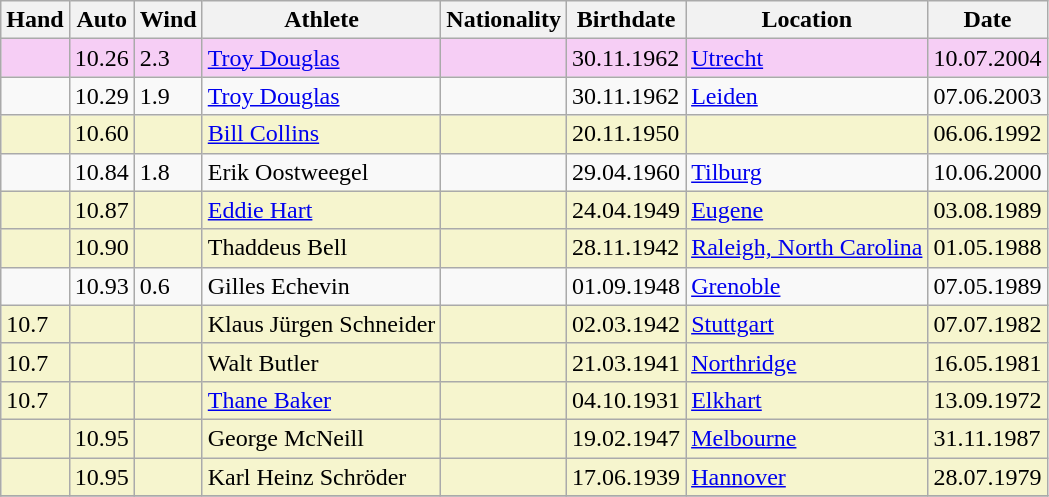<table class="wikitable">
<tr>
<th>Hand</th>
<th>Auto</th>
<th>Wind</th>
<th>Athlete</th>
<th>Nationality</th>
<th>Birthdate</th>
<th>Location</th>
<th>Date</th>
</tr>
<tr bgcolor=#f6CEF5>
<td></td>
<td>10.26</td>
<td>2.3</td>
<td><a href='#'>Troy Douglas</a></td>
<td></td>
<td>30.11.1962</td>
<td><a href='#'>Utrecht</a></td>
<td>10.07.2004</td>
</tr>
<tr>
<td></td>
<td>10.29</td>
<td>1.9</td>
<td><a href='#'>Troy Douglas</a></td>
<td></td>
<td>30.11.1962</td>
<td><a href='#'>Leiden</a></td>
<td>07.06.2003</td>
</tr>
<tr bgcolor=#f6F5CE>
<td></td>
<td>10.60</td>
<td></td>
<td><a href='#'>Bill Collins</a></td>
<td></td>
<td>20.11.1950</td>
<td></td>
<td>06.06.1992</td>
</tr>
<tr>
<td></td>
<td>10.84</td>
<td>1.8</td>
<td>Erik Oostweegel</td>
<td></td>
<td>29.04.1960</td>
<td><a href='#'>Tilburg</a></td>
<td>10.06.2000</td>
</tr>
<tr bgcolor=#f6F5CE>
<td></td>
<td>10.87</td>
<td></td>
<td><a href='#'>Eddie Hart</a></td>
<td></td>
<td>24.04.1949</td>
<td><a href='#'>Eugene</a></td>
<td>03.08.1989</td>
</tr>
<tr bgcolor=#f6F5CE>
<td></td>
<td>10.90</td>
<td></td>
<td>Thaddeus Bell</td>
<td></td>
<td>28.11.1942</td>
<td><a href='#'>Raleigh, North Carolina</a></td>
<td>01.05.1988</td>
</tr>
<tr>
<td></td>
<td>10.93</td>
<td>0.6</td>
<td>Gilles Echevin</td>
<td></td>
<td>01.09.1948</td>
<td><a href='#'>Grenoble</a></td>
<td>07.05.1989</td>
</tr>
<tr bgcolor=#f6F5CE>
<td>10.7</td>
<td></td>
<td></td>
<td>Klaus Jürgen Schneider</td>
<td></td>
<td>02.03.1942</td>
<td><a href='#'>Stuttgart</a></td>
<td>07.07.1982</td>
</tr>
<tr bgcolor=#f6F5CE>
<td>10.7</td>
<td></td>
<td></td>
<td>Walt Butler</td>
<td></td>
<td>21.03.1941</td>
<td><a href='#'>Northridge</a></td>
<td>16.05.1981</td>
</tr>
<tr bgcolor=#f6F5CE>
<td>10.7</td>
<td></td>
<td></td>
<td><a href='#'>Thane Baker</a></td>
<td></td>
<td>04.10.1931</td>
<td><a href='#'>Elkhart</a></td>
<td>13.09.1972</td>
</tr>
<tr bgcolor=#f6F5CE>
<td></td>
<td>10.95</td>
<td></td>
<td>George McNeill</td>
<td></td>
<td>19.02.1947</td>
<td><a href='#'>Melbourne</a></td>
<td>31.11.1987</td>
</tr>
<tr bgcolor=#f6F5CE>
<td></td>
<td>10.95</td>
<td></td>
<td>Karl Heinz Schröder</td>
<td></td>
<td>17.06.1939</td>
<td><a href='#'>Hannover</a></td>
<td>28.07.1979</td>
</tr>
<tr>
</tr>
</table>
